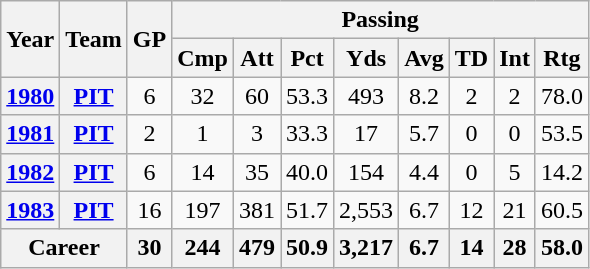<table class=wikitable style="text-align:center;">
<tr>
<th rowspan="2">Year</th>
<th rowspan="2">Team</th>
<th rowspan="2">GP</th>
<th colspan="8">Passing</th>
</tr>
<tr>
<th>Cmp</th>
<th>Att</th>
<th>Pct</th>
<th>Yds</th>
<th>Avg</th>
<th>TD</th>
<th>Int</th>
<th>Rtg</th>
</tr>
<tr>
<th><a href='#'>1980</a></th>
<th><a href='#'>PIT</a></th>
<td>6</td>
<td>32</td>
<td>60</td>
<td>53.3</td>
<td>493</td>
<td>8.2</td>
<td>2</td>
<td>2</td>
<td>78.0</td>
</tr>
<tr>
<th><a href='#'>1981</a></th>
<th><a href='#'>PIT</a></th>
<td>2</td>
<td>1</td>
<td>3</td>
<td>33.3</td>
<td>17</td>
<td>5.7</td>
<td>0</td>
<td>0</td>
<td>53.5</td>
</tr>
<tr>
<th><a href='#'>1982</a></th>
<th><a href='#'>PIT</a></th>
<td>6</td>
<td>14</td>
<td>35</td>
<td>40.0</td>
<td>154</td>
<td>4.4</td>
<td>0</td>
<td>5</td>
<td>14.2</td>
</tr>
<tr>
<th><a href='#'>1983</a></th>
<th><a href='#'>PIT</a></th>
<td>16</td>
<td>197</td>
<td>381</td>
<td>51.7</td>
<td>2,553</td>
<td>6.7</td>
<td>12</td>
<td>21</td>
<td>60.5</td>
</tr>
<tr>
<th colspan="2">Career</th>
<th>30</th>
<th>244</th>
<th>479</th>
<th>50.9</th>
<th>3,217</th>
<th>6.7</th>
<th>14</th>
<th>28</th>
<th>58.0</th>
</tr>
</table>
